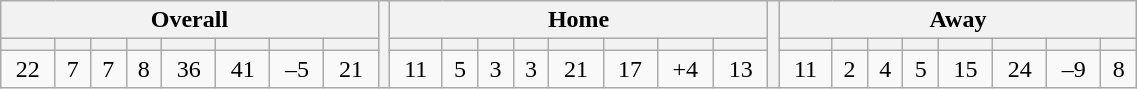<table class="wikitable" style="text-align: center; width:60%">
<tr>
<th colspan="8">Overall</th>
<th rowspan="3" width="1%"></th>
<th colspan="8">Home</th>
<th rowspan="3" width="1%"></th>
<th colspan="8">Away</th>
</tr>
<tr>
<th></th>
<th></th>
<th></th>
<th></th>
<th></th>
<th></th>
<th></th>
<th></th>
<th></th>
<th></th>
<th></th>
<th></th>
<th></th>
<th></th>
<th></th>
<th></th>
<th></th>
<th></th>
<th></th>
<th></th>
<th></th>
<th></th>
<th></th>
<th></th>
</tr>
<tr>
<td>22</td>
<td>7</td>
<td>7</td>
<td>8</td>
<td>36</td>
<td>41</td>
<td>–5</td>
<td>21</td>
<td>11</td>
<td>5</td>
<td>3</td>
<td>3</td>
<td>21</td>
<td>17</td>
<td>+4</td>
<td>13</td>
<td>11</td>
<td>2</td>
<td>4</td>
<td>5</td>
<td>15</td>
<td>24</td>
<td>–9</td>
<td>8</td>
</tr>
</table>
